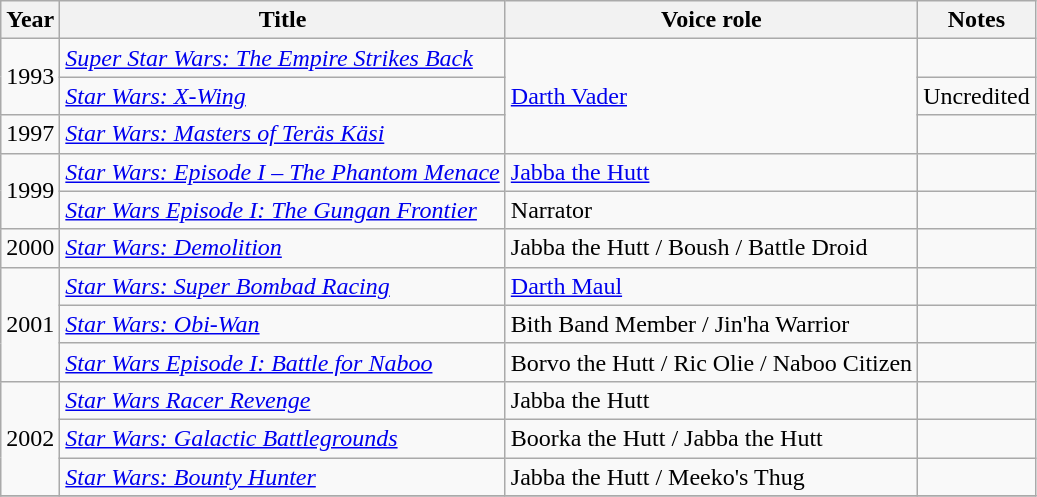<table class="wikitable sortable">
<tr>
<th>Year</th>
<th>Title</th>
<th>Voice role</th>
<th>Notes</th>
</tr>
<tr>
<td rowspan=2>1993</td>
<td><em><a href='#'>Super Star Wars: The Empire Strikes Back</a></em></td>
<td rowspan=3><a href='#'>Darth Vader</a></td>
<td></td>
</tr>
<tr>
<td><em><a href='#'>Star Wars: X-Wing</a></em></td>
<td>Uncredited</td>
</tr>
<tr>
<td>1997</td>
<td><em><a href='#'>Star Wars: Masters of Teräs Käsi</a></em></td>
<td></td>
</tr>
<tr>
<td rowspan=2>1999</td>
<td><em><a href='#'>Star Wars: Episode I – The Phantom Menace</a></em></td>
<td><a href='#'>Jabba the Hutt</a></td>
<td></td>
</tr>
<tr>
<td><em><a href='#'>Star Wars Episode I: The Gungan Frontier</a></em></td>
<td>Narrator</td>
<td></td>
</tr>
<tr>
<td>2000</td>
<td><em><a href='#'>Star Wars: Demolition</a></em></td>
<td>Jabba the Hutt / Boush / Battle Droid</td>
<td></td>
</tr>
<tr>
<td rowspan=3>2001</td>
<td><em><a href='#'>Star Wars: Super Bombad Racing</a></em></td>
<td><a href='#'>Darth Maul</a></td>
<td></td>
</tr>
<tr>
<td><em><a href='#'>Star Wars: Obi-Wan</a></em></td>
<td>Bith Band Member / Jin'ha Warrior</td>
<td></td>
</tr>
<tr>
<td><em><a href='#'>Star Wars Episode I: Battle for Naboo</a></em></td>
<td>Borvo the Hutt / Ric Olie / Naboo Citizen</td>
<td></td>
</tr>
<tr>
<td rowspan=3>2002</td>
<td><em><a href='#'>Star Wars Racer Revenge</a></em></td>
<td>Jabba the Hutt</td>
<td></td>
</tr>
<tr>
<td><em><a href='#'>Star Wars: Galactic Battlegrounds</a></em></td>
<td>Boorka the Hutt / Jabba the Hutt</td>
<td></td>
</tr>
<tr>
<td><em><a href='#'>Star Wars: Bounty Hunter</a></em></td>
<td>Jabba the Hutt / Meeko's Thug</td>
<td></td>
</tr>
<tr>
</tr>
</table>
